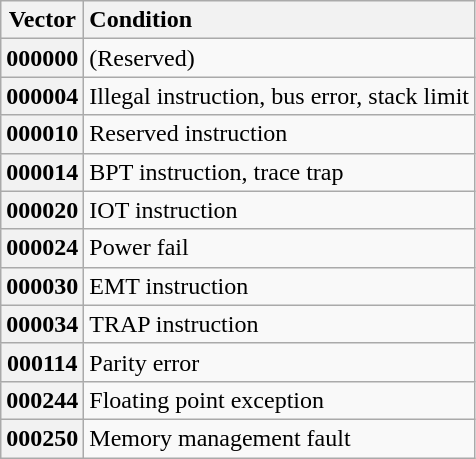<table class=wikitable>
<tr>
<th style="text-align: center">Vector</th>
<th style="text-align: left">Condition</th>
</tr>
<tr>
<th>000000</th>
<td style="text-align: left">(Reserved)</td>
</tr>
<tr>
<th>000004</th>
<td style="text-align: left">Illegal instruction, bus error, stack limit</td>
</tr>
<tr>
<th>000010</th>
<td style="text-align: left">Reserved instruction</td>
</tr>
<tr>
<th>000014</th>
<td style="text-align: left">BPT instruction, trace trap</td>
</tr>
<tr>
<th>000020</th>
<td style="text-align: left">IOT instruction</td>
</tr>
<tr>
<th>000024</th>
<td style="text-align: left">Power fail</td>
</tr>
<tr>
<th>000030</th>
<td style="text-align: left">EMT instruction</td>
</tr>
<tr>
<th>000034</th>
<td style="text-align: left">TRAP instruction</td>
</tr>
<tr>
<th>000114</th>
<td style="text-align: left">Parity error</td>
</tr>
<tr>
<th>000244</th>
<td style="text-align: left">Floating point exception</td>
</tr>
<tr>
<th>000250</th>
<td style="text-align: left">Memory management fault</td>
</tr>
</table>
